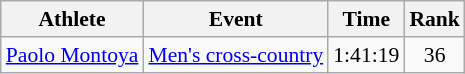<table class="wikitable" style="font-size:90%">
<tr>
<th>Athlete</th>
<th>Event</th>
<th>Time</th>
<th>Rank</th>
</tr>
<tr align=center>
<td align=left><a href='#'>Paolo Montoya</a></td>
<td align=left><a href='#'>Men's cross-country</a></td>
<td>1:41:19</td>
<td>36</td>
</tr>
</table>
